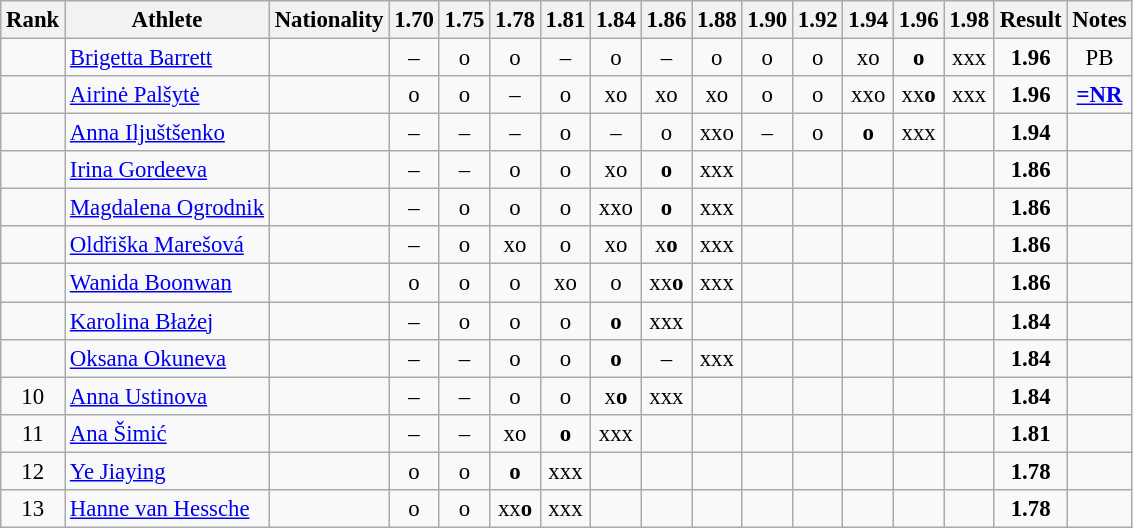<table class="wikitable sortable" style="text-align:center;font-size:95%">
<tr>
<th>Rank</th>
<th>Athlete</th>
<th>Nationality</th>
<th>1.70</th>
<th>1.75</th>
<th>1.78</th>
<th>1.81</th>
<th>1.84</th>
<th>1.86</th>
<th>1.88</th>
<th>1.90</th>
<th>1.92</th>
<th>1.94</th>
<th>1.96</th>
<th>1.98</th>
<th>Result</th>
<th>Notes</th>
</tr>
<tr>
<td></td>
<td align="left"><a href='#'>Brigetta Barrett</a></td>
<td align=left></td>
<td>–</td>
<td>o</td>
<td>o</td>
<td>–</td>
<td>o</td>
<td>–</td>
<td>o</td>
<td>o</td>
<td>o</td>
<td>xo</td>
<td><strong>o</strong></td>
<td>xxx</td>
<td><strong>1.96</strong></td>
<td>PB</td>
</tr>
<tr>
<td></td>
<td align="left"><a href='#'>Airinė Palšytė</a></td>
<td align=left></td>
<td>o</td>
<td>o</td>
<td>–</td>
<td>o</td>
<td>xo</td>
<td>xo</td>
<td>xo</td>
<td>o</td>
<td>o</td>
<td>xxo</td>
<td>xx<strong>o</strong></td>
<td>xxx</td>
<td><strong>1.96</strong></td>
<td><strong><a href='#'>=NR</a></strong></td>
</tr>
<tr>
<td></td>
<td align="left"><a href='#'>Anna Iljuštšenko</a></td>
<td align=left></td>
<td>–</td>
<td>–</td>
<td>–</td>
<td>o</td>
<td>–</td>
<td>o</td>
<td>xxo</td>
<td>–</td>
<td>o</td>
<td><strong>o</strong></td>
<td>xxx</td>
<td></td>
<td><strong>1.94</strong></td>
<td></td>
</tr>
<tr>
<td></td>
<td align="left"><a href='#'>Irina Gordeeva</a></td>
<td align=left></td>
<td>–</td>
<td>–</td>
<td>o</td>
<td>o</td>
<td>xo</td>
<td><strong>o</strong></td>
<td>xxx</td>
<td></td>
<td></td>
<td></td>
<td></td>
<td></td>
<td><strong>1.86</strong></td>
<td></td>
</tr>
<tr>
<td></td>
<td align="left"><a href='#'>Magdalena Ogrodnik</a></td>
<td align=left></td>
<td>–</td>
<td>o</td>
<td>o</td>
<td>o</td>
<td>xxo</td>
<td><strong>o</strong></td>
<td>xxx</td>
<td></td>
<td></td>
<td></td>
<td></td>
<td></td>
<td><strong>1.86</strong></td>
<td></td>
</tr>
<tr>
<td></td>
<td align="left"><a href='#'>Oldřiška Marešová</a></td>
<td align=left></td>
<td>–</td>
<td>o</td>
<td>xo</td>
<td>o</td>
<td>xo</td>
<td>x<strong>o</strong></td>
<td>xxx</td>
<td></td>
<td></td>
<td></td>
<td></td>
<td></td>
<td><strong>1.86</strong></td>
<td></td>
</tr>
<tr>
<td></td>
<td align="left"><a href='#'>Wanida Boonwan</a></td>
<td align=left></td>
<td>o</td>
<td>o</td>
<td>o</td>
<td>xo</td>
<td>o</td>
<td>xx<strong>o</strong></td>
<td>xxx</td>
<td></td>
<td></td>
<td></td>
<td></td>
<td></td>
<td><strong>1.86</strong></td>
<td></td>
</tr>
<tr>
<td></td>
<td align="left"><a href='#'>Karolina Błażej</a></td>
<td align=left></td>
<td>–</td>
<td>o</td>
<td>o</td>
<td>o</td>
<td><strong>o</strong></td>
<td>xxx</td>
<td></td>
<td></td>
<td></td>
<td></td>
<td></td>
<td></td>
<td><strong>1.84</strong></td>
<td></td>
</tr>
<tr>
<td></td>
<td align="left"><a href='#'>Oksana Okuneva</a></td>
<td align=left></td>
<td>–</td>
<td>–</td>
<td>o</td>
<td>o</td>
<td><strong>o</strong></td>
<td>–</td>
<td>xxx</td>
<td></td>
<td></td>
<td></td>
<td></td>
<td></td>
<td><strong>1.84</strong></td>
<td></td>
</tr>
<tr>
<td>10</td>
<td align="left"><a href='#'>Anna Ustinova</a></td>
<td align=left></td>
<td>–</td>
<td>–</td>
<td>o</td>
<td>o</td>
<td>x<strong>o</strong></td>
<td>xxx</td>
<td></td>
<td></td>
<td></td>
<td></td>
<td></td>
<td></td>
<td><strong>1.84</strong></td>
<td></td>
</tr>
<tr>
<td>11</td>
<td align="left"><a href='#'>Ana Šimić</a></td>
<td align=left></td>
<td>–</td>
<td>–</td>
<td>xo</td>
<td><strong>o</strong></td>
<td>xxx</td>
<td></td>
<td></td>
<td></td>
<td></td>
<td></td>
<td></td>
<td></td>
<td><strong>1.81</strong></td>
<td></td>
</tr>
<tr>
<td>12</td>
<td align="left"><a href='#'>Ye Jiaying</a></td>
<td align=left></td>
<td>o</td>
<td>o</td>
<td><strong>o</strong></td>
<td>xxx</td>
<td></td>
<td></td>
<td></td>
<td></td>
<td></td>
<td></td>
<td></td>
<td></td>
<td><strong>1.78</strong></td>
<td></td>
</tr>
<tr>
<td>13</td>
<td align="left"><a href='#'>Hanne van Hessche</a></td>
<td align=left></td>
<td>o</td>
<td>o</td>
<td>xx<strong>o</strong></td>
<td>xxx</td>
<td></td>
<td></td>
<td></td>
<td></td>
<td></td>
<td></td>
<td></td>
<td></td>
<td><strong>1.78</strong></td>
<td></td>
</tr>
</table>
